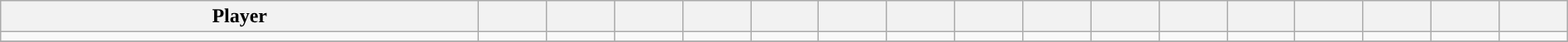<table class="wikitable sortable" style="text-align:center; width: 100%">
<tr>
<th>Player</th>
<th></th>
<th></th>
<th></th>
<th></th>
<th></th>
<th></th>
<th></th>
<th></th>
<th></th>
<th></th>
<th></th>
<th></th>
<th></th>
<th></th>
<th></th>
<th></th>
</tr>
<tr>
<td></td>
<td></td>
<td></td>
<td></td>
<td></td>
<td></td>
<td></td>
<td></td>
<td></td>
<td></td>
<td></td>
<td></td>
<td></td>
<td></td>
<td></td>
<td></td>
<td></td>
</tr>
<tr class="sortbottom">
</tr>
</table>
